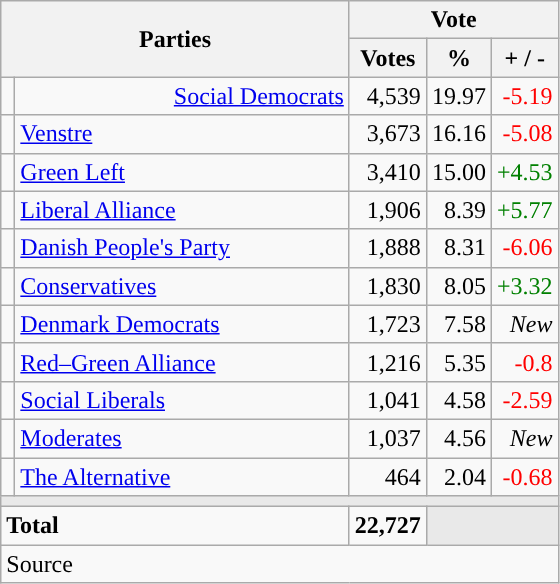<table class="wikitable" style="text-align:right;">
<tr>
<th style="text-align:centre;" rowspan="2" colspan="2" width="225">Parties</th>
<th colspan="3">Vote</th>
</tr>
<tr>
<th width="15">Votes</th>
<th width="15">%</th>
<th width="15">+ / -</th>
</tr>
<tr>
<td width=2 bgcolor=></td>
<td><a href='#'>Social Democrats</a></td>
<td>4,539</td>
<td>19.97</td>
<td style=color:red;>-5.19</td>
</tr>
<tr>
<td width=2 bgcolor=></td>
<td align=left><a href='#'>Venstre</a></td>
<td>3,673</td>
<td>16.16</td>
<td style=color:red;>-5.08</td>
</tr>
<tr>
<td width=2 bgcolor=></td>
<td align=left><a href='#'>Green Left</a></td>
<td>3,410</td>
<td>15.00</td>
<td style=color:green;>+4.53</td>
</tr>
<tr>
<td width=2 bgcolor=></td>
<td align=left><a href='#'>Liberal Alliance</a></td>
<td>1,906</td>
<td>8.39</td>
<td style=color:green;>+5.77</td>
</tr>
<tr>
<td width=2 bgcolor=></td>
<td align=left><a href='#'>Danish People's Party</a></td>
<td>1,888</td>
<td>8.31</td>
<td style=color:red;>-6.06</td>
</tr>
<tr>
<td width=2 bgcolor=></td>
<td align=left><a href='#'>Conservatives</a></td>
<td>1,830</td>
<td>8.05</td>
<td style=color:green;>+3.32</td>
</tr>
<tr>
<td width=2 bgcolor=></td>
<td align=left><a href='#'>Denmark Democrats</a></td>
<td>1,723</td>
<td>7.58</td>
<td><em>New</em></td>
</tr>
<tr>
<td width=2 bgcolor=></td>
<td align=left><a href='#'>Red–Green Alliance</a></td>
<td>1,216</td>
<td>5.35</td>
<td style=color:red;>-0.8</td>
</tr>
<tr>
<td width=2 bgcolor=></td>
<td align=left><a href='#'>Social Liberals</a></td>
<td>1,041</td>
<td>4.58</td>
<td style=color:red;>-2.59</td>
</tr>
<tr>
<td width=2 bgcolor=></td>
<td align=left><a href='#'>Moderates</a></td>
<td>1,037</td>
<td>4.56</td>
<td><em>New</em></td>
</tr>
<tr>
<td width=2 bgcolor=></td>
<td align=left><a href='#'>The Alternative</a></td>
<td>464</td>
<td>2.04</td>
<td style=color:red;>-0.68</td>
</tr>
<tr>
<td colspan="7" bgcolor="#E9E9E9"></td>
</tr>
<tr>
<td align="left" colspan="2"><strong>Total</strong></td>
<td><strong>22,727</strong></td>
<td bgcolor=#E9E9E9 colspan=2></td>
</tr>
<tr>
<td align="left" colspan="6">Source</td>
</tr>
</table>
